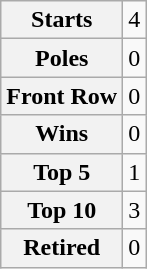<table class="wikitable" style="text-align:center">
<tr>
<th>Starts</th>
<td>4</td>
</tr>
<tr>
<th>Poles</th>
<td>0</td>
</tr>
<tr>
<th>Front Row</th>
<td>0</td>
</tr>
<tr>
<th>Wins</th>
<td>0</td>
</tr>
<tr>
<th>Top 5</th>
<td>1</td>
</tr>
<tr>
<th>Top 10</th>
<td>3</td>
</tr>
<tr>
<th>Retired</th>
<td>0</td>
</tr>
</table>
